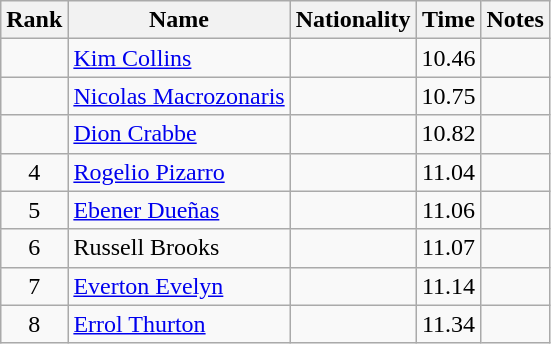<table class="wikitable sortable" style="text-align:center">
<tr>
<th>Rank</th>
<th>Name</th>
<th>Nationality</th>
<th>Time</th>
<th>Notes</th>
</tr>
<tr>
<td align=center></td>
<td align=left><a href='#'>Kim Collins</a></td>
<td align=left></td>
<td>10.46</td>
<td></td>
</tr>
<tr>
<td align=center></td>
<td align=left><a href='#'>Nicolas Macrozonaris</a></td>
<td align=left></td>
<td>10.75</td>
<td></td>
</tr>
<tr>
<td align=center></td>
<td align=left><a href='#'>Dion Crabbe</a></td>
<td align=left></td>
<td>10.82</td>
<td></td>
</tr>
<tr>
<td align=center>4</td>
<td align=left><a href='#'>Rogelio Pizarro</a></td>
<td align=left></td>
<td>11.04</td>
<td></td>
</tr>
<tr>
<td align=center>5</td>
<td align=left><a href='#'>Ebener Dueñas</a></td>
<td align=left></td>
<td>11.06</td>
<td></td>
</tr>
<tr>
<td align=center>6</td>
<td align=left>Russell Brooks</td>
<td align=left></td>
<td>11.07</td>
<td></td>
</tr>
<tr>
<td align=center>7</td>
<td align=left><a href='#'>Everton Evelyn</a></td>
<td align=left></td>
<td>11.14</td>
<td></td>
</tr>
<tr>
<td align=center>8</td>
<td align=left><a href='#'>Errol Thurton</a></td>
<td align=left></td>
<td>11.34</td>
<td></td>
</tr>
</table>
